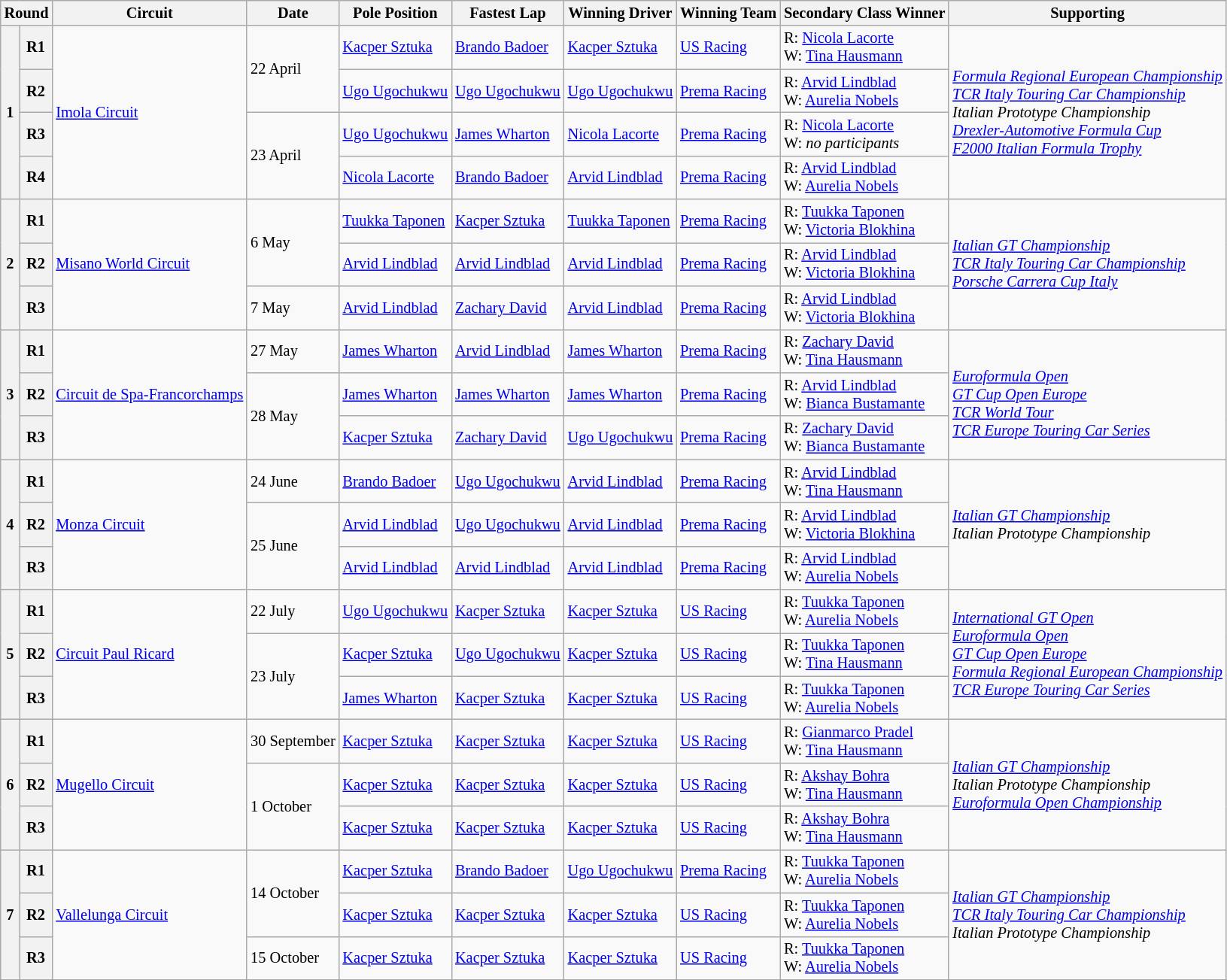<table class="wikitable" style="font-size: 85%">
<tr>
<th colspan=2>Round</th>
<th>Circuit</th>
<th>Date</th>
<th>Pole Position</th>
<th>Fastest Lap</th>
<th>Winning Driver</th>
<th>Winning Team</th>
<th>Secondary Class Winner</th>
<th>Supporting</th>
</tr>
<tr>
<th rowspan=4>1</th>
<th>R1</th>
<td rowspan=4 nowrap> <a href='#'>Imola Circuit</a></td>
<td rowspan=2 nowrap>22 April</td>
<td nowrap> <a href='#'>Kacper Sztuka</a></td>
<td nowrap> <a href='#'>Brando Badoer</a></td>
<td nowrap> <a href='#'>Kacper Sztuka</a></td>
<td nowrap> <a href='#'>US Racing</a></td>
<td nowrap>R:  <a href='#'>Nicola Lacorte</a><br>W:  <a href='#'>Tina Hausmann</a></td>
<td rowspan=4 nowrap><em><a href='#'>Formula Regional European Championship</a><br><a href='#'>TCR Italy Touring Car Championship</a><br>Italian Prototype Championship<br><a href='#'>Drexler-Automotive Formula Cup</a><br><a href='#'>F2000 Italian Formula Trophy</a></em></td>
</tr>
<tr>
<th>R2</th>
<td nowrap> <a href='#'>Ugo Ugochukwu</a></td>
<td nowrap> <a href='#'>Ugo Ugochukwu</a></td>
<td nowrap> <a href='#'>Ugo Ugochukwu</a></td>
<td nowrap> <a href='#'>Prema Racing</a></td>
<td nowrap>R:  <a href='#'>Arvid Lindblad</a><br>W:  <a href='#'>Aurelia Nobels</a></td>
</tr>
<tr>
<th>R3</th>
<td rowspan=2 nowrap>23 April</td>
<td nowrap> <a href='#'>Ugo Ugochukwu</a></td>
<td nowrap> <a href='#'>James Wharton</a></td>
<td nowrap> <a href='#'>Nicola Lacorte</a></td>
<td nowrap> <a href='#'>Prema Racing</a></td>
<td nowrap>R:  <a href='#'>Nicola Lacorte</a><br>W: <em>no participants</em></td>
</tr>
<tr>
<th>R4</th>
<td nowrap> <a href='#'>Nicola Lacorte</a></td>
<td nowrap> <a href='#'>Brando Badoer</a></td>
<td nowrap> <a href='#'>Arvid Lindblad</a></td>
<td nowrap> <a href='#'>Prema Racing</a></td>
<td nowrap>R:  <a href='#'>Arvid Lindblad</a><br>W:  <a href='#'>Aurelia Nobels</a></td>
</tr>
<tr>
<th rowspan=3>2</th>
<th>R1</th>
<td rowspan=3 nowrap> <a href='#'>Misano World Circuit</a></td>
<td rowspan=2 nowrap>6 May</td>
<td nowrap> <a href='#'>Tuukka Taponen</a></td>
<td nowrap> <a href='#'>Kacper Sztuka</a></td>
<td nowrap> <a href='#'>Tuukka Taponen</a></td>
<td nowrap> <a href='#'>Prema Racing</a></td>
<td nowrap>R:  <a href='#'>Tuukka Taponen</a><br>W:  <a href='#'>Victoria Blokhina</a></td>
<td rowspan=3 nowrap><em><a href='#'>Italian GT Championship</a></em><br><em><a href='#'>TCR Italy Touring Car Championship</a><br><a href='#'>Porsche Carrera Cup Italy</a></em></td>
</tr>
<tr>
<th>R2</th>
<td nowrap> <a href='#'>Arvid Lindblad</a></td>
<td nowrap> <a href='#'>Arvid Lindblad</a></td>
<td nowrap> <a href='#'>Arvid Lindblad</a></td>
<td nowrap> <a href='#'>Prema Racing</a></td>
<td nowrap>R:  <a href='#'>Arvid Lindblad</a><br>W:  <a href='#'>Victoria Blokhina</a></td>
</tr>
<tr>
<th>R3</th>
<td nowrap>7 May</td>
<td nowrap> <a href='#'>Arvid Lindblad</a></td>
<td nowrap> <a href='#'>Zachary David</a></td>
<td nowrap> <a href='#'>Arvid Lindblad</a></td>
<td nowrap> <a href='#'>Prema Racing</a></td>
<td nowrap>R:  <a href='#'>Arvid Lindblad</a><br>W:  <a href='#'>Victoria Blokhina</a></td>
</tr>
<tr>
<th rowspan=3>3</th>
<th>R1</th>
<td rowspan=3 nowrap> <a href='#'>Circuit de Spa-Francorchamps</a></td>
<td nowrap>27 May</td>
<td nowrap> <a href='#'>James Wharton</a></td>
<td nowrap> <a href='#'>Arvid Lindblad</a></td>
<td nowrap> <a href='#'>James Wharton</a></td>
<td nowrap> <a href='#'>Prema Racing</a></td>
<td nowrap>R:  <a href='#'>Zachary David</a><br>W:  <a href='#'>Tina Hausmann</a></td>
<td rowspan=3 nowrap><em><br><a href='#'>Euroformula Open</a><br><a href='#'>GT Cup Open Europe</a><br><a href='#'>TCR World Tour</a><br><a href='#'>TCR Europe Touring Car Series</a></em></td>
</tr>
<tr>
<th>R2</th>
<td rowspan=2 nowrap>28 May</td>
<td nowrap> <a href='#'>James Wharton</a></td>
<td nowrap> <a href='#'>James Wharton</a></td>
<td nowrap> <a href='#'>James Wharton</a></td>
<td nowrap> <a href='#'>Prema Racing</a></td>
<td nowrap>R:  <a href='#'>Arvid Lindblad</a><br>W:  <a href='#'>Bianca Bustamante</a></td>
</tr>
<tr>
<th>R3</th>
<td nowrap> <a href='#'>Kacper Sztuka</a></td>
<td nowrap> <a href='#'>Zachary David</a></td>
<td nowrap> <a href='#'>Ugo Ugochukwu</a></td>
<td nowrap> <a href='#'>Prema Racing</a></td>
<td nowrap>R:  <a href='#'>Zachary David</a><br>W:  <a href='#'>Bianca Bustamante</a></td>
</tr>
<tr>
<th rowspan=3>4</th>
<th>R1</th>
<td rowspan=3 nowrap> <a href='#'>Monza Circuit</a></td>
<td nowrap>24 June</td>
<td nowrap> <a href='#'>Brando Badoer</a></td>
<td nowrap> <a href='#'>Ugo Ugochukwu</a></td>
<td nowrap> <a href='#'>Arvid Lindblad</a></td>
<td nowrap> <a href='#'>Prema Racing</a></td>
<td nowrap>R:  <a href='#'>Arvid Lindblad</a><br>W:  <a href='#'>Tina Hausmann</a></td>
<td rowspan=3 nowrap><em><a href='#'>Italian GT Championship</a><br>Italian Prototype Championship</em></td>
</tr>
<tr>
<th>R2</th>
<td rowspan=2 nowrap>25 June</td>
<td nowrap> <a href='#'>Arvid Lindblad</a></td>
<td nowrap> <a href='#'>Ugo Ugochukwu</a></td>
<td nowrap> <a href='#'>Arvid Lindblad</a></td>
<td nowrap> <a href='#'>Prema Racing</a></td>
<td nowrap>R:  <a href='#'>Arvid Lindblad</a><br>W:  <a href='#'>Victoria Blokhina</a></td>
</tr>
<tr>
<th>R3</th>
<td nowrap> <a href='#'>Arvid Lindblad</a></td>
<td nowrap> <a href='#'>Arvid Lindblad</a></td>
<td nowrap> <a href='#'>Arvid Lindblad</a></td>
<td nowrap> <a href='#'>Prema Racing</a></td>
<td nowrap>R:  <a href='#'>Arvid Lindblad</a><br>W:  <a href='#'>Aurelia Nobels</a></td>
</tr>
<tr>
<th rowspan=3>5</th>
<th>R1</th>
<td rowspan=3 nowrap> <a href='#'>Circuit Paul Ricard</a></td>
<td nowrap>22 July</td>
<td nowrap> <a href='#'>Ugo Ugochukwu</a></td>
<td nowrap> <a href='#'>Kacper Sztuka</a></td>
<td nowrap> <a href='#'>Kacper Sztuka</a></td>
<td nowrap> <a href='#'>US Racing</a></td>
<td nowrap>R:  <a href='#'>Tuukka Taponen</a><br>W:  <a href='#'>Aurelia Nobels</a></td>
<td rowspan=3 nowrap><em><a href='#'>International GT Open</a><br><a href='#'>Euroformula Open</a><br><a href='#'>GT Cup Open Europe</a><br><a href='#'>Formula Regional European Championship</a><br><a href='#'>TCR Europe Touring Car Series</a></em></td>
</tr>
<tr>
<th>R2</th>
<td rowspan=2 nowrap>23 July</td>
<td nowrap> <a href='#'>Kacper Sztuka</a></td>
<td nowrap> <a href='#'>Ugo Ugochukwu</a></td>
<td nowrap> <a href='#'>Kacper Sztuka</a></td>
<td nowrap> <a href='#'>US Racing</a></td>
<td nowrap>R:  <a href='#'>Tuukka Taponen</a><br>W:  <a href='#'>Tina Hausmann</a></td>
</tr>
<tr>
<th>R3</th>
<td nowrap> <a href='#'>James Wharton</a></td>
<td nowrap> <a href='#'>Kacper Sztuka</a></td>
<td nowrap> <a href='#'>Kacper Sztuka</a></td>
<td nowrap> <a href='#'>US Racing</a></td>
<td nowrap>R:  <a href='#'>Tuukka Taponen</a><br>W:  <a href='#'>Aurelia Nobels</a></td>
</tr>
<tr>
<th rowspan=3>6</th>
<th>R1</th>
<td rowspan=3 nowrap> <a href='#'>Mugello Circuit</a></td>
<td nowrap>30 September</td>
<td nowrap> <a href='#'>Kacper Sztuka</a></td>
<td nowrap> <a href='#'>Kacper Sztuka</a></td>
<td nowrap> <a href='#'>Kacper Sztuka</a></td>
<td nowrap> <a href='#'>US Racing</a></td>
<td nowrap>R:  <a href='#'>Gianmarco Pradel</a><br>W:  <a href='#'>Tina Hausmann</a></td>
<td rowspan=3 nowrap><em><a href='#'>Italian GT Championship</a><br>Italian Prototype Championship</em><br><a href='#'><em>Euroformula Open Championship</em></a></td>
</tr>
<tr>
<th>R2</th>
<td rowspan=2 nowrap>1 October</td>
<td nowrap> <a href='#'>Kacper Sztuka</a></td>
<td nowrap> <a href='#'>Kacper Sztuka</a></td>
<td nowrap> <a href='#'>Kacper Sztuka</a></td>
<td nowrap> <a href='#'>US Racing</a></td>
<td nowrap>R:  <a href='#'>Akshay Bohra</a><br>W:  <a href='#'>Tina Hausmann</a></td>
</tr>
<tr>
<th>R3</th>
<td nowrap> <a href='#'>Kacper Sztuka</a></td>
<td nowrap> <a href='#'>Kacper Sztuka</a></td>
<td nowrap> <a href='#'>Kacper Sztuka</a></td>
<td nowrap> <a href='#'>US Racing</a></td>
<td nowrap>R:  <a href='#'>Akshay Bohra</a><br>W:  <a href='#'>Tina Hausmann</a></td>
</tr>
<tr>
<th rowspan=3>7</th>
<th>R1</th>
<td rowspan=3 nowrap> <a href='#'>Vallelunga Circuit</a></td>
<td rowspan=2 nowrap>14 October</td>
<td nowrap> <a href='#'>Kacper Sztuka</a></td>
<td nowrap> <a href='#'>Brando Badoer</a></td>
<td nowrap> <a href='#'>Ugo Ugochukwu</a></td>
<td nowrap> <a href='#'>Prema Racing</a></td>
<td nowrap>R:  <a href='#'>Tuukka Taponen</a><br>W:  <a href='#'>Aurelia Nobels</a></td>
<td rowspan=3 nowrap><em><a href='#'>Italian GT Championship</a><br><a href='#'>TCR Italy Touring Car Championship</a><br>Italian Prototype Championship</em></td>
</tr>
<tr>
<th>R2</th>
<td nowrap> <a href='#'>Kacper Sztuka</a></td>
<td nowrap> <a href='#'>Kacper Sztuka</a></td>
<td nowrap> <a href='#'>Kacper Sztuka</a></td>
<td nowrap> <a href='#'>US Racing</a></td>
<td nowrap>R:  <a href='#'>Tuukka Taponen</a><br>W:  <a href='#'>Aurelia Nobels</a></td>
</tr>
<tr>
<th>R3</th>
<td nowrap>15 October</td>
<td nowrap> <a href='#'>Kacper Sztuka</a></td>
<td nowrap> <a href='#'>Kacper Sztuka</a></td>
<td nowrap> <a href='#'>Kacper Sztuka</a></td>
<td nowrap> <a href='#'>US Racing</a></td>
<td nowrap>R:  <a href='#'>Tuukka Taponen</a><br>W:  <a href='#'>Aurelia Nobels</a></td>
</tr>
</table>
